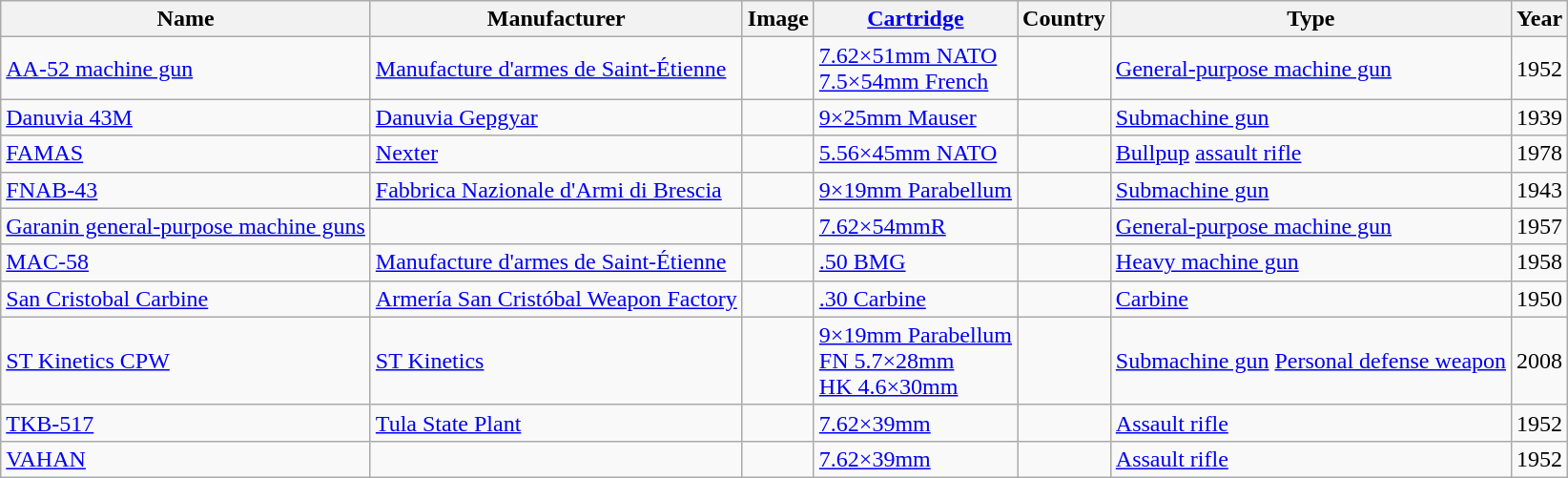<table class="wikitable sortable">
<tr>
<th>Name</th>
<th>Manufacturer</th>
<th class="unsortable">Image</th>
<th><a href='#'>Cartridge</a></th>
<th>Country</th>
<th>Type</th>
<th>Year</th>
</tr>
<tr>
<td><a href='#'>AA-52 machine gun</a></td>
<td><a href='#'>Manufacture d'armes de Saint-Étienne</a></td>
<td></td>
<td><a href='#'>7.62×51mm NATO</a><br><a href='#'>7.5×54mm French</a></td>
<td></td>
<td><a href='#'>General-purpose machine gun</a></td>
<td>1952</td>
</tr>
<tr>
<td><a href='#'>Danuvia 43M</a></td>
<td><a href='#'>Danuvia Gepgyar</a></td>
<td></td>
<td><a href='#'>9×25mm Mauser</a></td>
<td></td>
<td><a href='#'>Submachine gun</a></td>
<td>1939</td>
</tr>
<tr>
<td><a href='#'>FAMAS</a></td>
<td><a href='#'>Nexter</a></td>
<td></td>
<td><a href='#'>5.56×45mm NATO</a></td>
<td></td>
<td><a href='#'>Bullpup</a> <a href='#'>assault rifle</a></td>
<td>1978</td>
</tr>
<tr>
<td><a href='#'>FNAB-43</a></td>
<td><a href='#'>Fabbrica Nazionale d'Armi di Brescia</a></td>
<td></td>
<td><a href='#'>9×19mm Parabellum</a></td>
<td></td>
<td><a href='#'>Submachine gun</a></td>
<td>1943</td>
</tr>
<tr>
<td><a href='#'>Garanin general-purpose machine guns</a></td>
<td></td>
<td></td>
<td><a href='#'>7.62×54mmR</a></td>
<td></td>
<td><a href='#'>General-purpose machine gun</a></td>
<td>1957</td>
</tr>
<tr>
<td><a href='#'>MAC-58</a></td>
<td><a href='#'>Manufacture d'armes de Saint-Étienne</a></td>
<td></td>
<td><a href='#'>.50 BMG</a></td>
<td></td>
<td><a href='#'>Heavy machine gun</a></td>
<td>1958</td>
</tr>
<tr>
<td><a href='#'>San Cristobal Carbine</a></td>
<td><a href='#'>Armería San Cristóbal Weapon Factory</a></td>
<td></td>
<td><a href='#'>.30 Carbine</a></td>
<td></td>
<td><a href='#'>Carbine</a></td>
<td>1950</td>
</tr>
<tr>
<td><a href='#'>ST Kinetics CPW</a></td>
<td><a href='#'>ST Kinetics</a></td>
<td></td>
<td><a href='#'>9×19mm Parabellum</a><br><a href='#'>FN 5.7×28mm</a><br><a href='#'>HK 4.6×30mm</a></td>
<td></td>
<td><a href='#'>Submachine gun</a> <a href='#'>Personal defense weapon</a></td>
<td>2008</td>
</tr>
<tr>
<td><a href='#'>TKB-517</a></td>
<td><a href='#'>Tula State Plant</a></td>
<td></td>
<td><a href='#'>7.62×39mm</a></td>
<td></td>
<td><a href='#'>Assault rifle</a></td>
<td>1952</td>
</tr>
<tr>
<td><a href='#'>VAHAN</a></td>
<td></td>
<td></td>
<td><a href='#'>7.62×39mm</a></td>
<td></td>
<td><a href='#'>Assault rifle</a></td>
<td>1952</td>
</tr>
</table>
